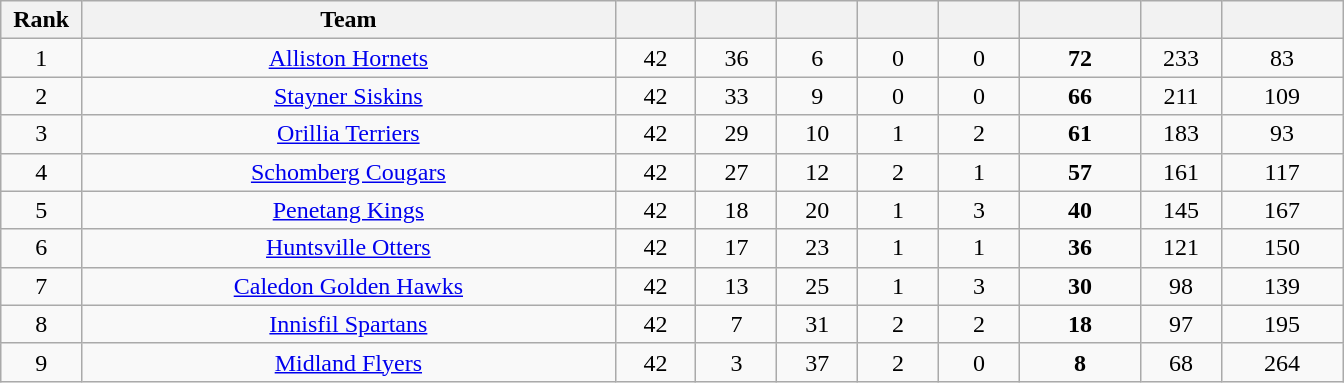<table class="wikitable" style="text-align:center">
<tr>
<th bgcolor="#DDDDFF" width="5%">Rank</th>
<th bgcolor="#DDDDFF" width="33%">Team</th>
<th bgcolor="#DDDDFF" width="5%"></th>
<th bgcolor="#DDDDFF" width="5%"></th>
<th bgcolor="#DDDDFF" width="5%"></th>
<th bgcolor="#DDDDFF" width="5%"></th>
<th bgcolor="#DDDDFF" width="5%"></th>
<th bgcolor="#DDDDFF" width="7.5%"></th>
<th bgcolor="#DDDDFF" width="5%"></th>
<th bgcolor="#DDDDFF" width="7.5%"></th>
</tr>
<tr>
<td>1</td>
<td><a href='#'>Alliston Hornets</a></td>
<td>42</td>
<td>36</td>
<td>6</td>
<td>0</td>
<td>0</td>
<td><strong>72</strong></td>
<td>233</td>
<td>83</td>
</tr>
<tr>
<td>2</td>
<td><a href='#'>Stayner Siskins</a></td>
<td>42</td>
<td>33</td>
<td>9</td>
<td>0</td>
<td>0</td>
<td><strong>66</strong></td>
<td>211</td>
<td>109</td>
</tr>
<tr>
<td>3</td>
<td><a href='#'>Orillia Terriers</a></td>
<td>42</td>
<td>29</td>
<td>10</td>
<td>1</td>
<td>2</td>
<td><strong>61</strong></td>
<td>183</td>
<td>93</td>
</tr>
<tr>
<td>4</td>
<td><a href='#'>Schomberg Cougars</a></td>
<td>42</td>
<td>27</td>
<td>12</td>
<td>2</td>
<td>1</td>
<td><strong>57</strong></td>
<td>161</td>
<td>117</td>
</tr>
<tr>
<td>5</td>
<td><a href='#'>Penetang Kings</a></td>
<td>42</td>
<td>18</td>
<td>20</td>
<td>1</td>
<td>3</td>
<td><strong>40</strong></td>
<td>145</td>
<td>167</td>
</tr>
<tr>
<td>6</td>
<td><a href='#'>Huntsville Otters</a></td>
<td>42</td>
<td>17</td>
<td>23</td>
<td>1</td>
<td>1</td>
<td><strong>36</strong></td>
<td>121</td>
<td>150</td>
</tr>
<tr>
<td>7</td>
<td><a href='#'>Caledon Golden Hawks</a></td>
<td>42</td>
<td>13</td>
<td>25</td>
<td>1</td>
<td>3</td>
<td><strong>30</strong></td>
<td>98</td>
<td>139</td>
</tr>
<tr>
<td>8</td>
<td><a href='#'>Innisfil Spartans</a></td>
<td>42</td>
<td>7</td>
<td>31</td>
<td>2</td>
<td>2</td>
<td><strong>18</strong></td>
<td>97</td>
<td>195</td>
</tr>
<tr>
<td>9</td>
<td><a href='#'>Midland Flyers</a></td>
<td>42</td>
<td>3</td>
<td>37</td>
<td>2</td>
<td>0</td>
<td><strong>8</strong></td>
<td>68</td>
<td>264</td>
</tr>
</table>
